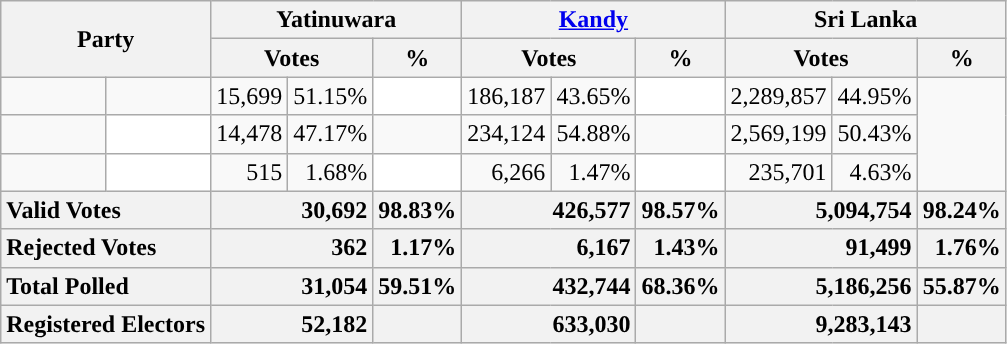<table class="wikitable">
<tr>
<th colspan="2" rowspan="2">Party</th>
<th colspan="3">Yatinuwara</th>
<th colspan="3"><a href='#'>Kandy</a></th>
<th colspan="3">Sri Lanka</th>
</tr>
<tr>
<th colspan="2">Votes</th>
<th>%</th>
<th colspan="2">Votes</th>
<th>%</th>
<th colspan="2">Votes</th>
<th>%</th>
</tr>
<tr>
<td></td>
<td style="background-color:"></td>
<td style="text-align:right;">15,699</td>
<td style="text-align:right;">51.15%</td>
<td style="background-color:white;"></td>
<td style="text-align:right;">186,187</td>
<td style="text-align:right;">43.65%</td>
<td style="background-color:white;"></td>
<td style="text-align:right;">2,289,857</td>
<td style="text-align:right;">44.95%</td>
</tr>
<tr>
<td></td>
<td style="background-color:white;"></td>
<td style="text-align:right;">14,478</td>
<td style="text-align:right;">47.17%</td>
<td style="background-color:"></td>
<td style="text-align:right;">234,124</td>
<td style="text-align:right;">54.88%</td>
<td style="background-color:"></td>
<td style="text-align:right;">2,569,199</td>
<td style="text-align:right;">50.43%</td>
</tr>
<tr>
<td></td>
<td style="background-color:white;"></td>
<td style="text-align:right;">515</td>
<td style="text-align:right;">1.68%</td>
<td style="background-color:white;"></td>
<td style="text-align:right;">6,266</td>
<td style="text-align:right;">1.47%</td>
<td style="background-color:white;"></td>
<td style="text-align:right;">235,701</td>
<td style="text-align:right;">4.63%</td>
</tr>
<tr>
<th colspan="2" style="text-align:left;">Valid Votes</th>
<th style="text-align:right;"colspan="2">30,692</th>
<th style="text-align:right;">98.83%</th>
<th style="text-align:right;"colspan="2">426,577</th>
<th style="text-align:right;">98.57%</th>
<th style="text-align:right;"colspan="2">5,094,754</th>
<th style="text-align:right;">98.24%</th>
</tr>
<tr>
<th colspan="2" style="text-align:left;">Rejected Votes</th>
<th style="text-align:right;"colspan="2">362</th>
<th style="text-align:right;">1.17%</th>
<th style="text-align:right;"colspan="2">6,167</th>
<th style="text-align:right;">1.43%</th>
<th style="text-align:right;"colspan="2">91,499</th>
<th style="text-align:right;">1.76%</th>
</tr>
<tr>
<th colspan="2" style="text-align:left;">Total Polled</th>
<th style="text-align:right;"colspan="2">31,054</th>
<th style="text-align:right;">59.51%</th>
<th style="text-align:right;"colspan="2">432,744</th>
<th style="text-align:right;">68.36%</th>
<th style="text-align:right;"colspan="2">5,186,256</th>
<th style="text-align:right;">55.87%</th>
</tr>
<tr>
<th colspan="2" style="text-align:left;">Registered Electors</th>
<th style="text-align:right;"colspan="2">52,182</th>
<th></th>
<th style="text-align:right;"colspan="2">633,030</th>
<th></th>
<th style="text-align:right;"colspan="2">9,283,143</th>
<th></th>
</tr>
</table>
